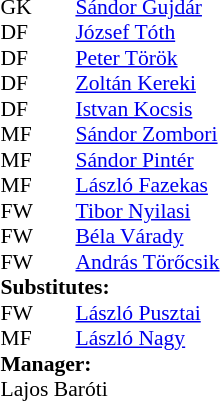<table style="font-size:90%; margin:0.2em auto;" cellspacing="0" cellpadding="0">
<tr>
<th width="25"></th>
<th width="25"></th>
</tr>
<tr>
<td>GK</td>
<td><strong> </strong></td>
<td><a href='#'>Sándor Gujdár</a></td>
</tr>
<tr>
<td>DF</td>
<td><strong> </strong></td>
<td><a href='#'>József Tóth</a></td>
</tr>
<tr>
<td>DF</td>
<td><strong> </strong></td>
<td><a href='#'>Peter Török</a></td>
</tr>
<tr>
<td>DF</td>
<td><strong> </strong></td>
<td><a href='#'>Zoltán Kereki</a></td>
</tr>
<tr>
<td>DF</td>
<td><strong> </strong></td>
<td><a href='#'>Istvan Kocsis</a></td>
</tr>
<tr>
<td>MF</td>
<td><strong> </strong></td>
<td><a href='#'>Sándor Zombori</a></td>
</tr>
<tr>
<td>MF</td>
<td><strong> </strong></td>
<td><a href='#'>Sándor Pintér</a></td>
</tr>
<tr>
<td>MF</td>
<td><strong> </strong></td>
<td><a href='#'>László Fazekas</a></td>
<td></td>
<td></td>
</tr>
<tr>
<td>FW</td>
<td><strong> </strong></td>
<td><a href='#'>Tibor Nyilasi</a></td>
<td></td>
<td></td>
</tr>
<tr>
<td>FW</td>
<td><strong> </strong></td>
<td><a href='#'>Béla Várady</a></td>
</tr>
<tr>
<td>FW</td>
<td><strong> </strong></td>
<td><a href='#'>András Törőcsik</a></td>
</tr>
<tr>
<td colspan=3><strong>Substitutes:</strong></td>
</tr>
<tr>
<td>FW</td>
<td><strong> </strong></td>
<td><a href='#'>László Pusztai</a></td>
<td></td>
<td></td>
</tr>
<tr>
<td>MF</td>
<td><strong> </strong></td>
<td><a href='#'>László Nagy</a></td>
<td></td>
<td></td>
</tr>
<tr>
<td colspan=3><strong>Manager:</strong></td>
</tr>
<tr>
<td colspan=4> Lajos Baróti</td>
</tr>
</table>
